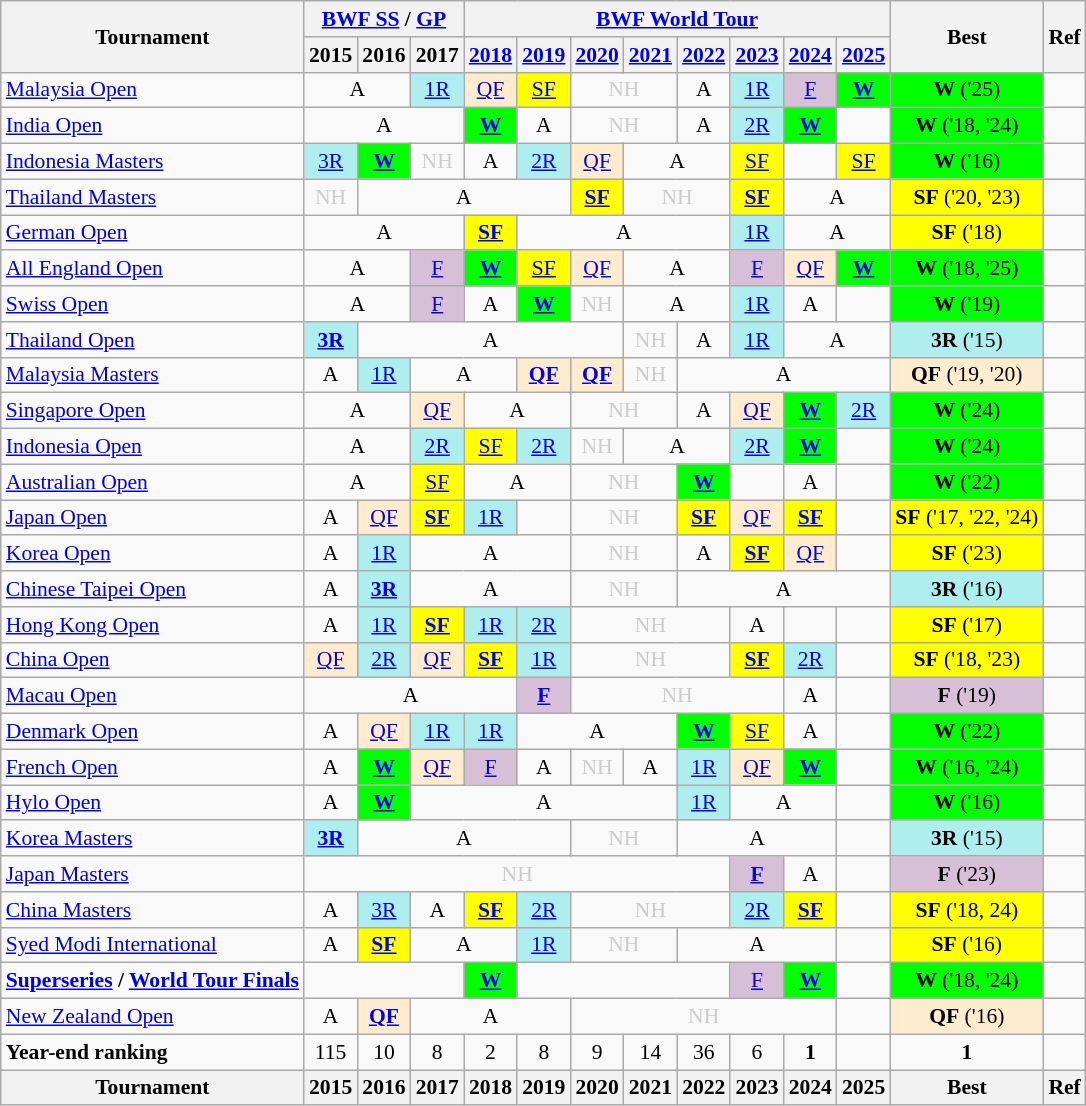<table class="wikitable" style="font-size: 90%; text-align:center">
<tr>
<th rowspan="2">Tournament</th>
<th colspan="3"><a href='#'>BWF SS</a> / <a href='#'>GP</a></th>
<th colspan="8"><a href='#'>BWF World Tour</a></th>
<th rowspan="2">Best</th>
<th rowspan="2">Ref</th>
</tr>
<tr>
<th>2015</th>
<th>2016</th>
<th>2017</th>
<th><a href='#'>2018</a></th>
<th><a href='#'>2019</a></th>
<th><a href='#'>2020</a></th>
<th><a href='#'>2021</a></th>
<th><a href='#'>2022</a></th>
<th><a href='#'>2023</a></th>
<th><a href='#'>2024</a></th>
<th><a href='#'>2025</a></th>
</tr>
<tr>
<td align=left><a href='#'>Malaysia Open</a></td>
<td colspan="2">A</td>
<td bgcolor=AFEEEE><a href='#'>1R</a></td>
<td bgcolor=FFEBCD><a href='#'>QF</a></td>
<td bgcolor=FFFF00><a href='#'>SF</a></td>
<td colspan="2" style=color:#ccc>NH</td>
<td>A</td>
<td bgcolor=AFEEEE><a href='#'>1R</a></td>
<td bgcolor=D8BFD8><a href='#'>F</a></td>
<td bgcolor=00FF00><a href='#'><strong>W</strong></a></td>
<td bgcolor=00FF00><strong>W</strong> ('25)</td>
<td></td>
</tr>
<tr>
<td align=left><a href='#'>India Open</a></td>
<td colspan="3">A</td>
<td bgcolor=00FF00><a href='#'><strong>W</strong></a></td>
<td>A</td>
<td colspan="2" style=color:#ccc>NH</td>
<td>A</td>
<td bgcolor=AFEEEE><a href='#'>2R</a></td>
<td bgcolor=00FF00><a href='#'><strong>W</strong></a></td>
<td><a href='#'></a></td>
<td bgcolor=00FF00><strong>W</strong> ('18, '24)</td>
<td></td>
</tr>
<tr>
<td align=left><a href='#'>Indonesia Masters</a></td>
<td bgcolor=AFEEEE><a href='#'>3R</a></td>
<td bgcolor=00FF00><a href='#'><strong>W</strong></a></td>
<td style=color:#ccc>NH</td>
<td>A</td>
<td bgcolor=AFEEEE><a href='#'>2R</a></td>
<td bgcolor=FFEBCD><a href='#'>QF</a></td>
<td colspan="2">A</td>
<td bgcolor=FFFF00><a href='#'>SF</a></td>
<td><a href='#'></a></td>
<td bgcolor=FFFF00><a href='#'>SF</a></td>
<td bgcolor=00FF00><strong>W</strong> ('16)</td>
<td></td>
</tr>
<tr>
<td align=left><a href='#'>Thailand Masters</a></td>
<td style=color:#ccc>NH</td>
<td colspan="4">A</td>
<td bgcolor=FFFF00><a href='#'><strong>SF</strong></a></td>
<td colspan="2" style=color:#ccc>NH</td>
<td bgcolor=FFFF00><a href='#'><strong>SF</strong></a></td>
<td colspan="2">A</td>
<td bgcolor=FFFF00><strong>SF</strong> ('20, '23)</td>
<td></td>
</tr>
<tr>
<td align=left><a href='#'>German Open</a></td>
<td colspan="3">A</td>
<td bgcolor=FFFF00><strong><a href='#'>SF</a></strong></td>
<td colspan="4">A</td>
<td bgcolor=AFEEEE><a href='#'>1R</a></td>
<td colspan="2">A</td>
<td bgcolor=FFFF00><strong>SF</strong> ('18)</td>
<td></td>
</tr>
<tr>
<td align=left><a href='#'>All England Open</a></td>
<td colspan="2">A</td>
<td bgcolor=D8BFD8><a href='#'>F</a></td>
<td bgcolor=00FF00><a href='#'><strong>W</strong></a></td>
<td bgcolor=FFFF00><a href='#'>SF</a></td>
<td bgcolor=FFEBCD><a href='#'>QF</a></td>
<td colspan="2">A</td>
<td bgcolor=D8BFD8><a href='#'>F</a></td>
<td bgcolor=FFEBCD><a href='#'>QF</a></td>
<td bgcolor=00FF00><a href='#'><strong>W</strong></a></td>
<td bgcolor=00FF00><strong>W</strong> ('18, '25)</td>
<td></td>
</tr>
<tr>
<td align=left><a href='#'>Swiss Open</a></td>
<td colspan="2">A</td>
<td bgcolor=D8BFD8><a href='#'>F</a></td>
<td>A</td>
<td bgcolor=00FF00><a href='#'><strong>W</strong></a></td>
<td style=color:#ccc>NH</td>
<td colspan="2">A</td>
<td bgcolor=AFEEEE><a href='#'>1R</a></td>
<td>A</td>
<td><a href='#'></a></td>
<td bgcolor=00FF00><strong>W</strong> ('19)</td>
<td></td>
</tr>
<tr>
<td align=left><a href='#'>Thailand Open</a></td>
<td bgcolor=AFEEEE><a href='#'><strong>3R</strong></a></td>
<td colspan="5">A</td>
<td style=color:#ccc>NH</td>
<td>A</td>
<td bgcolor=AFEEEE><a href='#'>1R</a></td>
<td colspan="2">A</td>
<td bgcolor=AFEEEE><strong>3R</strong> ('15)</td>
<td></td>
</tr>
<tr>
<td align=left><a href='#'>Malaysia Masters</a></td>
<td>A</td>
<td bgcolor=AFEEEE><a href='#'>1R</a></td>
<td colspan="2">A</td>
<td bgcolor=FFEBCD><a href='#'><strong>QF</strong></a></td>
<td bgcolor=FFEBCD><a href='#'><strong>QF</strong></a></td>
<td style=color:#ccc>NH</td>
<td colspan="4">A</td>
<td bgcolor=FFEBCD><strong>QF</strong> ('19, '20)</td>
<td></td>
</tr>
<tr>
<td align=left><a href='#'>Singapore Open</a></td>
<td colspan="2">A</td>
<td bgcolor=FFEBCD><a href='#'>QF</a></td>
<td colspan="2">A</td>
<td colspan="2" style=color:#ccc>NH</td>
<td>A</td>
<td bgcolor=FFEBCD><a href='#'>QF</a></td>
<td bgcolor=00FF00><a href='#'><strong>W</strong></a></td>
<td bgcolor=AFEEEE><a href='#'>2R</a></td>
<td bgcolor=00FF00><strong>W</strong> ('24)</td>
<td></td>
</tr>
<tr>
<td align=left><a href='#'>Indonesia Open</a></td>
<td colspan="2">A</td>
<td bgcolor=AFEEEE><a href='#'>2R</a></td>
<td bgcolor=FFFF00><a href='#'>SF</a></td>
<td bgcolor=AFEEEE><a href='#'>2R</a></td>
<td style=color:#ccc>NH</td>
<td colspan="2">A</td>
<td bgcolor=AFEEEE><a href='#'>2R</a></td>
<td bgcolor=00FF00><a href='#'><strong>W</strong></a></td>
<td></td>
<td bgcolor=00FF00><strong>W</strong> ('24)</td>
<td></td>
</tr>
<tr>
<td align=left><a href='#'>Australian Open</a></td>
<td colspan="2">A</td>
<td bgcolor=FFFF00><a href='#'>SF</a></td>
<td colspan="2">A</td>
<td colspan="2" style=color:#ccc>NH</td>
<td bgcolor=00FF00><a href='#'><strong>W</strong></a></td>
<td><a href='#'></a></td>
<td>A</td>
<td></td>
<td bgcolor=00FF00><strong>W</strong> ('22)</td>
<td></td>
</tr>
<tr>
<td align=left><a href='#'>Japan Open</a></td>
<td>A</td>
<td bgcolor=FFEBCD><a href='#'>QF</a></td>
<td bgcolor=FFFF00><strong><a href='#'>SF</a></strong></td>
<td bgcolor=AFEEEE><a href='#'>1R</a></td>
<td><a href='#'></a></td>
<td colspan="2" style=color:#ccc>NH</td>
<td bgcolor=FFFF00><strong><a href='#'>SF</a></strong></td>
<td bgcolor=FFEBCD><a href='#'>QF</a></td>
<td bgcolor=FFFF00><strong><a href='#'>SF</a></strong></td>
<td></td>
<td bgcolor=FFFF00><strong>SF</strong> ('17, '22, '24)</td>
<td></td>
</tr>
<tr>
<td align=left><a href='#'>Korea Open</a></td>
<td>A</td>
<td bgcolor=AFEEEE><a href='#'>1R</a></td>
<td colspan="3">A</td>
<td colspan="2" style=color:#ccc>NH</td>
<td>A</td>
<td bgcolor=FFFF00><a href='#'><strong>SF</strong></a></td>
<td bgcolor=FFEBCD><a href='#'>QF</a></td>
<td></td>
<td bgcolor=FFFF00><strong>SF</strong> ('23)</td>
<td></td>
</tr>
<tr>
<td align=left><a href='#'>Chinese Taipei Open</a></td>
<td>A</td>
<td bgcolor=AFEEEE><a href='#'><strong>3R</strong></a></td>
<td colspan="3">A</td>
<td colspan="2" style=color:#ccc>NH</td>
<td colspan="4">A</td>
<td bgcolor=AFEEEE><strong>3R</strong> ('16)</td>
<td></td>
</tr>
<tr>
<td align=left><a href='#'>Hong Kong Open</a></td>
<td>A</td>
<td bgcolor=AFEEEE><a href='#'>1R</a></td>
<td bgcolor=FFFF00><a href='#'><strong>SF</strong></a></td>
<td bgcolor=AFEEEE><a href='#'>1R</a></td>
<td bgcolor=AFEEEE><a href='#'>2R</a></td>
<td colspan="3" style=color:#ccc>NH</td>
<td>A</td>
<td><a href='#'></a></td>
<td></td>
<td bgcolor=FFFF00><strong>SF</strong> ('17)</td>
<td></td>
</tr>
<tr>
<td align=left><a href='#'>China Open</a></td>
<td bgcolor=FFEBCD><a href='#'>QF</a></td>
<td bgcolor=AFEEEE><a href='#'>2R</a></td>
<td bgcolor=FFEBCD><a href='#'>QF</a></td>
<td bgcolor=FFFF00><a href='#'><strong>SF</strong></a></td>
<td bgcolor=AFEEEE><a href='#'>1R</a></td>
<td colspan="3" style=color:#ccc>NH</td>
<td bgcolor=FFFF00><a href='#'><strong>SF</strong></a></td>
<td bgcolor=AFEEEE><a href='#'>2R</a></td>
<td></td>
<td bgcolor=FFFF00><strong>SF</strong> ('18, '23)</td>
<td></td>
</tr>
<tr>
<td align=left><a href='#'>Macau Open</a></td>
<td colspan="4">A</td>
<td bgcolor=D8BFD8><a href='#'><strong>F</strong></a></td>
<td colspan="4" style=color:#ccc>NH</td>
<td>A</td>
<td></td>
<td bgcolor=D8BFD8><strong>F</strong> ('19)</td>
<td></td>
</tr>
<tr>
<td align=left><a href='#'>Denmark Open</a></td>
<td>A</td>
<td bgcolor=FFEBCD><a href='#'>QF</a></td>
<td bgcolor=AFEEEE><a href='#'>1R</a></td>
<td bgcolor=AFEEEE><a href='#'>1R</a></td>
<td colspan="3">A</td>
<td bgcolor=00FF00><a href='#'><strong>W</strong></a></td>
<td bgcolor=FFFF00><a href='#'>SF</a></td>
<td>A</td>
<td></td>
<td bgcolor=00FF00><strong>W</strong> ('22)</td>
<td></td>
</tr>
<tr>
<td align=left><a href='#'>French Open</a></td>
<td>A</td>
<td bgcolor=00FF00><a href='#'><strong>W</strong></a></td>
<td bgcolor=FFEBCD><a href='#'>QF</a></td>
<td bgcolor=D8BFD8><a href='#'>F</a></td>
<td>A</td>
<td style=color:#ccc>NH</td>
<td>A</td>
<td bgcolor=AFEEEE><a href='#'>1R</a></td>
<td bgcolor=FFEBCD><a href='#'>QF</a></td>
<td bgcolor=00FF00><a href='#'><strong>W</strong></a></td>
<td></td>
<td bgcolor=00FF00><strong>W</strong> ('16, '24)</td>
<td></td>
</tr>
<tr>
<td align=left><a href='#'>Hylo Open</a></td>
<td>A</td>
<td bgcolor=00FF00><strong><a href='#'>W</a></strong></td>
<td colspan="5">A</td>
<td bgcolor=AFEEEE><a href='#'>1R</a></td>
<td colspan="2">A</td>
<td></td>
<td bgcolor=00FF00><strong>W</strong> ('16)</td>
<td></td>
</tr>
<tr>
<td align=left><a href='#'>Korea Masters</a></td>
<td bgcolor=AFEEEE><a href='#'><strong>3R</strong></a></td>
<td colspan="4">A</td>
<td colspan="2" style=color:#ccc>NH</td>
<td colspan="3">A</td>
<td></td>
<td bgcolor=AFEEEE><strong>3R</strong> ('15)</td>
<td></td>
</tr>
<tr>
<td align=left><a href='#'>Japan Masters</a></td>
<td colspan="8" style=color:#ccc>NH</td>
<td bgcolor=D8BFD8><a href='#'><strong>F</strong></a></td>
<td>A</td>
<td></td>
<td bgcolor=D8BFD8><strong>F</strong> ('23)</td>
<td></td>
</tr>
<tr>
<td align=left><a href='#'>China Masters</a></td>
<td>A</td>
<td bgcolor=AFEEEE><a href='#'>3R</a></td>
<td>A</td>
<td bgcolor=FFFF00><a href='#'><strong>SF</strong></a></td>
<td bgcolor=AFEEEE><a href='#'>2R</a></td>
<td colspan="3" style=color:#ccc>NH</td>
<td bgcolor=AFEEEE><a href='#'>2R</a></td>
<td bgcolor=FFFF00><a href='#'><strong>SF</strong></a></td>
<td></td>
<td bgcolor=FFFF00><strong>SF</strong> ('18, 24)</td>
<td></td>
</tr>
<tr>
<td align=left><a href='#'>Syed Modi International</a></td>
<td>A</td>
<td bgcolor=FFFF00><a href='#'><strong>SF</strong></a></td>
<td colspan="2">A</td>
<td bgcolor=AFEEEE><a href='#'>1R</a></td>
<td colspan="2" style=color:#ccc>NH</td>
<td colspan="3">A</td>
<td></td>
<td bgcolor=FFFF00><strong>SF</strong> ('16)</td>
<td></td>
</tr>
<tr>
<td align=left><strong><a href='#'>Superseries</a> / <a href='#'>World Tour Finals</a></strong></td>
<td colspan="3"></td>
<td bgcolor=00FF00><a href='#'><strong>W</strong></a></td>
<td colspan="4"></td>
<td bgcolor=D8BFD8><a href='#'>F</a></td>
<td bgcolor=00FF00><a href='#'><strong>W</strong></a></td>
<td></td>
<td bgcolor=00FF00><strong>W</strong> ('18, '24)</td>
<td></td>
</tr>
<tr>
<td align=left><a href='#'>New Zealand Open</a></td>
<td>A</td>
<td bgcolor=FFEBCD><a href='#'><strong>QF</strong></a></td>
<td colspan="3">A</td>
<td colspan="5" style=color:#ccc>NH</td>
<td></td>
<td bgcolor=FFEBCD><strong>QF</strong> ('16)</td>
<td></td>
</tr>
<tr>
<td align=left><strong>Year-end ranking</strong></td>
<td>115</td>
<td>10</td>
<td>8</td>
<td>2</td>
<td>8</td>
<td>9</td>
<td>14</td>
<td>36</td>
<td>6</td>
<td><strong>1</strong></td>
<td></td>
<td><strong>1</strong></td>
<td></td>
</tr>
<tr>
<th>Tournament</th>
<th>2015</th>
<th>2016</th>
<th>2017</th>
<th>2018</th>
<th>2019</th>
<th>2020</th>
<th>2021</th>
<th>2022</th>
<th>2023</th>
<th>2024</th>
<th>2025</th>
<th>Best</th>
<th>Ref</th>
</tr>
</table>
